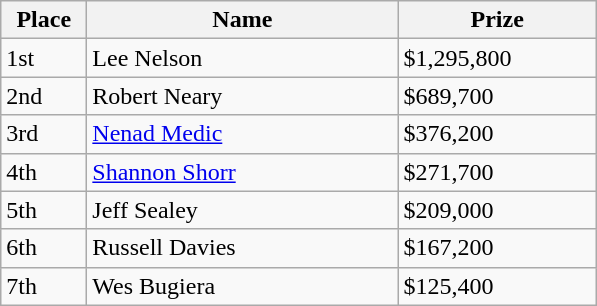<table class="wikitable">
<tr>
<th width="50">Place</th>
<th width="200">Name</th>
<th width="125">Prize</th>
</tr>
<tr>
<td>1st</td>
<td> Lee Nelson</td>
<td>$1,295,800</td>
</tr>
<tr>
<td>2nd</td>
<td> Robert Neary</td>
<td>$689,700</td>
</tr>
<tr>
<td>3rd</td>
<td> <a href='#'>Nenad Medic</a></td>
<td>$376,200</td>
</tr>
<tr>
<td>4th</td>
<td> <a href='#'>Shannon Shorr</a></td>
<td>$271,700</td>
</tr>
<tr>
<td>5th</td>
<td> Jeff Sealey</td>
<td>$209,000</td>
</tr>
<tr>
<td>6th</td>
<td> Russell Davies</td>
<td>$167,200</td>
</tr>
<tr>
<td>7th</td>
<td> Wes Bugiera</td>
<td>$125,400</td>
</tr>
</table>
